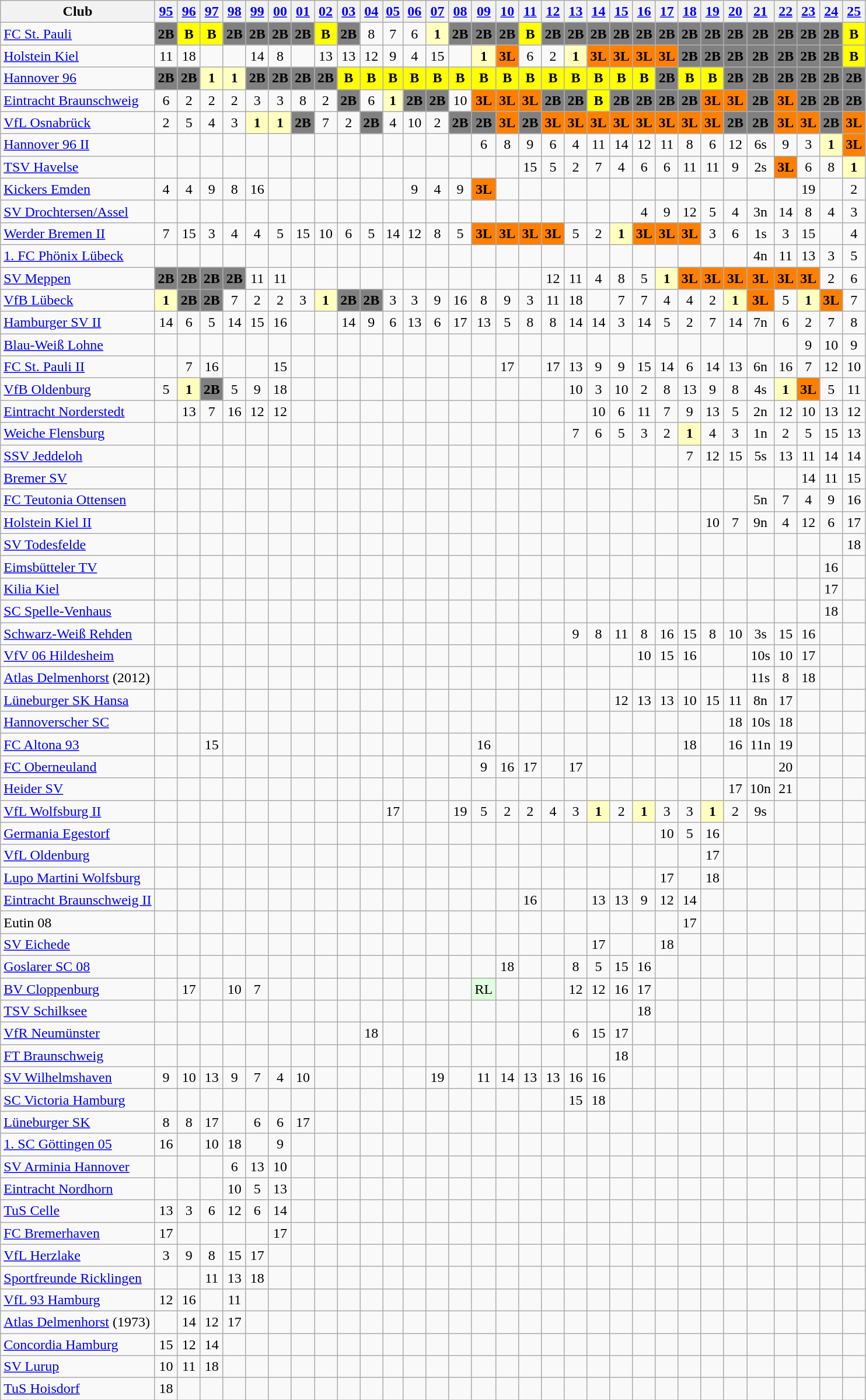<table class="wikitable" style="text-align: center;">
<tr>
<th>Club</th>
<th><a href='#'>95</a></th>
<th><a href='#'>96</a></th>
<th><a href='#'>97</a></th>
<th><a href='#'>98</a></th>
<th><a href='#'>99</a></th>
<th><a href='#'>00</a></th>
<th><a href='#'>01</a></th>
<th><a href='#'>02</a></th>
<th><a href='#'>03</a></th>
<th><a href='#'>04</a></th>
<th><a href='#'>05</a></th>
<th><a href='#'>06</a></th>
<th><a href='#'>07</a></th>
<th><a href='#'>08</a></th>
<th><a href='#'>09</a></th>
<th><a href='#'>10</a></th>
<th><a href='#'>11</a></th>
<th><a href='#'>12</a></th>
<th><a href='#'>13</a></th>
<th><a href='#'>14</a></th>
<th><a href='#'>15</a></th>
<th><a href='#'>16</a></th>
<th><a href='#'>17</a></th>
<th><a href='#'>18</a></th>
<th><a href='#'>19</a></th>
<th><a href='#'>20</a></th>
<th><a href='#'>21</a></th>
<th><a href='#'>22</a></th>
<th><a href='#'>23</a></th>
<th><a href='#'>24</a></th>
<th><a href='#'>25</a></th>
</tr>
<tr align="center">
<td align="left"><a href='#'>FC St. Pauli</a></td>
<td style="background:#808080"><strong>2B</strong></td>
<td style="background:#FFFF00"><strong>B</strong></td>
<td style="background:#FFFF00"><strong>B</strong></td>
<td style="background:#808080"><strong>2B</strong></td>
<td style="background:#808080"><strong>2B</strong></td>
<td style="background:#808080"><strong>2B</strong></td>
<td style="background:#808080"><strong>2B</strong></td>
<td style="background:#FFFF00"><strong>B</strong></td>
<td style="background:#808080"><strong>2B</strong></td>
<td>8</td>
<td>7</td>
<td>6</td>
<td style="background:#ffffbf"><strong>1</strong></td>
<td style="background:#808080"><strong>2B</strong></td>
<td style="background:#808080"><strong>2B</strong></td>
<td style="background:#808080"><strong>2B</strong></td>
<td style="background:#FFFF00"><strong>B</strong></td>
<td style="background:#808080"><strong>2B</strong></td>
<td style="background:#808080"><strong>2B</strong></td>
<td style="background:#808080"><strong>2B</strong></td>
<td style="background:#808080"><strong>2B</strong></td>
<td style="background:#808080"><strong>2B</strong></td>
<td style="background:#808080"><strong>2B</strong></td>
<td style="background:#808080"><strong>2B</strong></td>
<td style="background:#808080"><strong>2B</strong></td>
<td style="background:#808080"><strong>2B</strong></td>
<td style="background:#808080"><strong>2B</strong></td>
<td style="background:#808080"><strong>2B</strong></td>
<td style="background:#808080"><strong>2B</strong></td>
<td style="background:#808080"><strong>2B</strong></td>
<td style="background:#FFFF00"><strong>B</strong></td>
</tr>
<tr align="center">
<td align="left"><a href='#'>Holstein Kiel</a></td>
<td>11</td>
<td>18</td>
<td></td>
<td></td>
<td>14</td>
<td>8</td>
<td></td>
<td>13</td>
<td>13</td>
<td>12</td>
<td>9</td>
<td>4</td>
<td>15</td>
<td></td>
<td style="background:#ffffbf"><strong>1</strong></td>
<td style="background:#FF7F00"><strong>3L</strong></td>
<td>6</td>
<td>2</td>
<td style="background:#ffffbf"><strong>1</strong></td>
<td style="background:#FF7F00"><strong>3L</strong></td>
<td style="background:#FF7F00"><strong>3L</strong></td>
<td style="background:#FF7F00"><strong>3L</strong></td>
<td style="background:#FF7F00"><strong>3L</strong></td>
<td style="background:#808080"><strong>2B</strong></td>
<td style="background:#808080"><strong>2B</strong></td>
<td style="background:#808080"><strong>2B</strong></td>
<td style="background:#808080"><strong>2B</strong></td>
<td style="background:#808080"><strong>2B</strong></td>
<td style="background:#808080"><strong>2B</strong></td>
<td style="background:#808080"><strong>2B</strong></td>
<td style="background:#FFFF00"><strong>B</strong></td>
</tr>
<tr align="center">
<td align="left"><a href='#'>Hannover 96</a></td>
<td style="background:#808080"><strong>2B</strong></td>
<td style="background:#808080"><strong>2B</strong></td>
<td style="background:#ffffbf"><strong>1</strong></td>
<td style="background:#ffffbf"><strong>1</strong></td>
<td style="background:#808080"><strong>2B</strong></td>
<td style="background:#808080"><strong>2B</strong></td>
<td style="background:#808080"><strong>2B</strong></td>
<td style="background:#808080"><strong>2B</strong></td>
<td style="background:#FFFF00"><strong>B</strong></td>
<td style="background:#FFFF00"><strong>B</strong></td>
<td style="background:#FFFF00"><strong>B</strong></td>
<td style="background:#FFFF00"><strong>B</strong></td>
<td style="background:#FFFF00"><strong>B</strong></td>
<td style="background:#FFFF00"><strong>B</strong></td>
<td style="background:#FFFF00"><strong>B</strong></td>
<td style="background:#FFFF00"><strong>B</strong></td>
<td style="background:#FFFF00"><strong>B</strong></td>
<td style="background:#FFFF00"><strong>B</strong></td>
<td style="background:#FFFF00"><strong>B</strong></td>
<td style="background:#FFFF00"><strong>B</strong></td>
<td style="background:#FFFF00"><strong>B</strong></td>
<td style="background:#FFFF00"><strong>B</strong></td>
<td style="background:#808080"><strong>2B</strong></td>
<td style="background:#FFFF00"><strong>B</strong></td>
<td style="background:#FFFF00"><strong>B</strong></td>
<td style="background:#808080"><strong>2B</strong></td>
<td style="background:#808080"><strong>2B</strong></td>
<td style="background:#808080"><strong>2B</strong></td>
<td style="background:#808080"><strong>2B</strong></td>
<td style="background:#808080"><strong>2B</strong></td>
<td style="background:#808080"><strong>2B</strong></td>
</tr>
<tr align="center">
<td align="left"><a href='#'>Eintracht Braunschweig</a></td>
<td>6</td>
<td>2</td>
<td>2</td>
<td>2</td>
<td>3</td>
<td>3</td>
<td>8</td>
<td>2</td>
<td style="background:#808080"><strong>2B</strong></td>
<td>6</td>
<td style="background:#ffffbf"><strong>1</strong></td>
<td style="background:#808080"><strong>2B</strong></td>
<td style="background:#808080"><strong>2B</strong></td>
<td>10</td>
<td style="background:#FF7F00"><strong>3L</strong></td>
<td style="background:#FF7F00"><strong>3L</strong></td>
<td style="background:#FF7F00"><strong>3L</strong></td>
<td style="background:#808080"><strong>2B</strong></td>
<td style="background:#808080"><strong>2B</strong></td>
<td style="background:#FFFF00"><strong>B</strong></td>
<td style="background:#808080"><strong>2B</strong></td>
<td style="background:#808080"><strong>2B</strong></td>
<td style="background:#808080"><strong>2B</strong></td>
<td style="background:#808080"><strong>2B</strong></td>
<td style="background:#FF7F00"><strong>3L</strong></td>
<td style="background:#FF7F00"><strong>3L</strong></td>
<td style="background:#808080"><strong>2B</strong></td>
<td style="background:#FF7F00"><strong>3L</strong></td>
<td style="background:#808080"><strong>2B</strong></td>
<td style="background:#808080"><strong>2B</strong></td>
<td style="background:#808080"><strong>2B</strong></td>
</tr>
<tr align="center">
<td align="left"><a href='#'>VfL Osnabrück</a></td>
<td>2</td>
<td>5</td>
<td>4</td>
<td>3</td>
<td style="background:#ffffbf"><strong>1</strong></td>
<td style="background:#ffffbf"><strong>1</strong></td>
<td style="background:#808080"><strong>2B</strong></td>
<td>7</td>
<td>2</td>
<td style="background:#808080"><strong>2B</strong></td>
<td>4</td>
<td>10</td>
<td>2</td>
<td style="background:#808080"><strong>2B</strong></td>
<td style="background:#808080"><strong>2B</strong></td>
<td style="background:#FF7F00"><strong>3L</strong></td>
<td style="background:#808080"><strong>2B</strong></td>
<td style="background:#FF7F00"><strong>3L</strong></td>
<td style="background:#FF7F00"><strong>3L</strong></td>
<td style="background:#FF7F00"><strong>3L</strong></td>
<td style="background:#FF7F00"><strong>3L</strong></td>
<td style="background:#FF7F00"><strong>3L</strong></td>
<td style="background:#FF7F00"><strong>3L</strong></td>
<td style="background:#FF7F00"><strong>3L</strong></td>
<td style="background:#FF7F00"><strong>3L</strong></td>
<td style="background:#808080"><strong>2B</strong></td>
<td style="background:#808080"><strong>2B</strong></td>
<td style="background:#FF7F00"><strong>3L</strong></td>
<td style="background:#FF7F00"><strong>3L</strong></td>
<td style="background:#808080"><strong>2B</strong></td>
<td style="background:#FF7F00"><strong>3L</strong></td>
</tr>
<tr align="center">
<td align="left"><a href='#'>Hannover 96 II</a></td>
<td></td>
<td></td>
<td></td>
<td></td>
<td></td>
<td></td>
<td></td>
<td></td>
<td></td>
<td></td>
<td></td>
<td></td>
<td></td>
<td></td>
<td>6</td>
<td>8</td>
<td>9</td>
<td>6</td>
<td>4</td>
<td>11</td>
<td>14</td>
<td>12</td>
<td>11</td>
<td>8</td>
<td>6</td>
<td>12</td>
<td>6s</td>
<td>9</td>
<td>3</td>
<td style="background:#ffffbf"><strong>1</strong></td>
<td style="background:#FF7F00"><strong>3L</strong></td>
</tr>
<tr align="center">
<td align="left"><a href='#'>TSV Havelse</a></td>
<td></td>
<td></td>
<td></td>
<td></td>
<td></td>
<td></td>
<td></td>
<td></td>
<td></td>
<td></td>
<td></td>
<td></td>
<td></td>
<td></td>
<td></td>
<td></td>
<td>15</td>
<td>5</td>
<td>2</td>
<td>7</td>
<td>4</td>
<td>6</td>
<td>6</td>
<td>11</td>
<td>11</td>
<td>9</td>
<td>2s</td>
<td style="background:#FF7F00"><strong>3L</strong></td>
<td>6</td>
<td>8</td>
<td style="background:#ffffbf"><strong>1</strong></td>
</tr>
<tr align="center">
<td align="left"><a href='#'>Kickers Emden</a></td>
<td>4</td>
<td>4</td>
<td>9</td>
<td>8</td>
<td>16</td>
<td></td>
<td></td>
<td></td>
<td></td>
<td></td>
<td></td>
<td>9</td>
<td>4</td>
<td>9</td>
<td style="background:#FF7F00"><strong>3L</strong></td>
<td></td>
<td></td>
<td></td>
<td></td>
<td></td>
<td></td>
<td></td>
<td></td>
<td></td>
<td></td>
<td></td>
<td></td>
<td></td>
<td>19</td>
<td></td>
<td>2</td>
</tr>
<tr align="center">
<td align="left"><a href='#'>SV Drochtersen/Assel</a></td>
<td></td>
<td></td>
<td></td>
<td></td>
<td></td>
<td></td>
<td></td>
<td></td>
<td></td>
<td></td>
<td></td>
<td></td>
<td></td>
<td></td>
<td></td>
<td></td>
<td></td>
<td></td>
<td></td>
<td></td>
<td></td>
<td>4</td>
<td>9</td>
<td>12</td>
<td>5</td>
<td>4</td>
<td>3n</td>
<td>14</td>
<td>8</td>
<td>4</td>
<td>3</td>
</tr>
<tr align="center">
<td align="left"><a href='#'>Werder Bremen II</a></td>
<td>7</td>
<td>15</td>
<td>3</td>
<td>4</td>
<td>4</td>
<td>5</td>
<td>15</td>
<td>10</td>
<td>6</td>
<td>5</td>
<td>14</td>
<td>12</td>
<td>8</td>
<td>5</td>
<td style="background:#FF7F00"><strong>3L</strong></td>
<td style="background:#FF7F00"><strong>3L</strong></td>
<td style="background:#FF7F00"><strong>3L</strong></td>
<td style="background:#FF7F00"><strong>3L</strong></td>
<td>5</td>
<td>2</td>
<td style="background:#ffffbf"><strong>1</strong></td>
<td style="background:#FF7F00"><strong>3L</strong></td>
<td style="background:#FF7F00"><strong>3L</strong></td>
<td style="background:#FF7F00"><strong>3L</strong></td>
<td>3</td>
<td>6</td>
<td>1s</td>
<td>3</td>
<td>15</td>
<td></td>
<td>4</td>
</tr>
<tr align="center">
<td align="left"><a href='#'>1. FC Phönix Lübeck</a></td>
<td></td>
<td></td>
<td></td>
<td></td>
<td></td>
<td></td>
<td></td>
<td></td>
<td></td>
<td></td>
<td></td>
<td></td>
<td></td>
<td></td>
<td></td>
<td></td>
<td></td>
<td></td>
<td></td>
<td></td>
<td></td>
<td></td>
<td></td>
<td></td>
<td></td>
<td></td>
<td>4n</td>
<td>11</td>
<td>13</td>
<td>3</td>
<td>5</td>
</tr>
<tr align="center">
<td align="left"><a href='#'>SV Meppen</a></td>
<td style="background:#808080"><strong>2B</strong></td>
<td style="background:#808080"><strong>2B</strong></td>
<td style="background:#808080"><strong>2B</strong></td>
<td style="background:#808080"><strong>2B</strong></td>
<td>11</td>
<td>11</td>
<td></td>
<td></td>
<td></td>
<td></td>
<td></td>
<td></td>
<td></td>
<td></td>
<td></td>
<td></td>
<td></td>
<td>12</td>
<td>11</td>
<td>4</td>
<td>8</td>
<td>5</td>
<td style="background:#ffffbf"><strong>1</strong></td>
<td style="background:#FF7F00"><strong>3L</strong></td>
<td style="background:#FF7F00"><strong>3L</strong></td>
<td style="background:#FF7F00"><strong>3L</strong></td>
<td style="background:#FF7F00"><strong>3L</strong></td>
<td style="background:#FF7F00"><strong>3L</strong></td>
<td style="background:#FF7F00"><strong>3L</strong></td>
<td>2</td>
<td>6</td>
</tr>
<tr align="center">
<td align="left"><a href='#'>VfB Lübeck</a></td>
<td style="background:#ffffbf"><strong>1</strong></td>
<td style="background:#808080"><strong>2B</strong></td>
<td style="background:#808080"><strong>2B</strong></td>
<td>7</td>
<td>2</td>
<td>2</td>
<td>3</td>
<td style="background:#ffffbf"><strong>1</strong></td>
<td style="background:#808080"><strong>2B</strong></td>
<td style="background:#808080"><strong>2B</strong></td>
<td>3</td>
<td>3</td>
<td>9</td>
<td>16</td>
<td>8</td>
<td>9</td>
<td>3</td>
<td>11</td>
<td>18</td>
<td></td>
<td>7</td>
<td>7</td>
<td>4</td>
<td>4</td>
<td>2</td>
<td style="background:#ffffbf"><strong>1</strong></td>
<td style="background:#FF7F00"><strong>3L</strong></td>
<td>5</td>
<td style="background:#ffffbf"><strong>1</strong></td>
<td style="background:#FF7F00"><strong>3L</strong></td>
<td>7</td>
</tr>
<tr align="center">
<td align="left"><a href='#'>Hamburger SV II</a></td>
<td>14</td>
<td>6</td>
<td>5</td>
<td>14</td>
<td>15</td>
<td>16</td>
<td></td>
<td></td>
<td>14</td>
<td>9</td>
<td>6</td>
<td>13</td>
<td>6</td>
<td>17</td>
<td>13</td>
<td>5</td>
<td>8</td>
<td>8</td>
<td>14</td>
<td>14</td>
<td>3</td>
<td>14</td>
<td>5</td>
<td>2</td>
<td>7</td>
<td>14</td>
<td>7n</td>
<td>6</td>
<td>2</td>
<td>7</td>
<td>8</td>
</tr>
<tr align="center">
<td align="left"><a href='#'>Blau-Weiß Lohne</a></td>
<td></td>
<td></td>
<td></td>
<td></td>
<td></td>
<td></td>
<td></td>
<td></td>
<td></td>
<td></td>
<td></td>
<td></td>
<td></td>
<td></td>
<td></td>
<td></td>
<td></td>
<td></td>
<td></td>
<td></td>
<td></td>
<td></td>
<td></td>
<td></td>
<td></td>
<td></td>
<td></td>
<td></td>
<td>9</td>
<td>10</td>
<td>9</td>
</tr>
<tr align="center">
<td align="left"><a href='#'>FC St. Pauli II</a></td>
<td></td>
<td>7</td>
<td>16</td>
<td></td>
<td></td>
<td>15</td>
<td></td>
<td></td>
<td></td>
<td></td>
<td></td>
<td></td>
<td></td>
<td></td>
<td></td>
<td>17</td>
<td></td>
<td>17</td>
<td>13</td>
<td>9</td>
<td>9</td>
<td>15</td>
<td>14</td>
<td>6</td>
<td>14</td>
<td>13</td>
<td>6n</td>
<td>16</td>
<td>7</td>
<td>12</td>
<td>10</td>
</tr>
<tr align="center">
<td align="left"><a href='#'>VfB Oldenburg</a></td>
<td>5</td>
<td style="background:#ffffbf"><strong>1</strong></td>
<td style="background:#808080"><strong>2B</strong></td>
<td>5</td>
<td>9</td>
<td>18</td>
<td></td>
<td></td>
<td></td>
<td></td>
<td></td>
<td></td>
<td></td>
<td></td>
<td></td>
<td></td>
<td></td>
<td></td>
<td>10</td>
<td>3</td>
<td>10</td>
<td>2</td>
<td>8</td>
<td>13</td>
<td>9</td>
<td>8</td>
<td>4s</td>
<td style="background:#ffffbf"><strong>1</strong></td>
<td style="background:#FF7F00"><strong>3L</strong></td>
<td>5</td>
<td>11</td>
</tr>
<tr align="center">
<td align="left"><a href='#'>Eintracht Norderstedt</a></td>
<td></td>
<td>13</td>
<td>7</td>
<td>16</td>
<td>12</td>
<td>12</td>
<td></td>
<td></td>
<td></td>
<td></td>
<td></td>
<td></td>
<td></td>
<td></td>
<td></td>
<td></td>
<td></td>
<td></td>
<td></td>
<td>10</td>
<td>6</td>
<td>11</td>
<td>7</td>
<td>9</td>
<td>13</td>
<td>5</td>
<td>2n</td>
<td>12</td>
<td>10</td>
<td>13</td>
<td>12</td>
</tr>
<tr align="center">
<td align="left"><a href='#'>Weiche Flensburg</a></td>
<td></td>
<td></td>
<td></td>
<td></td>
<td></td>
<td></td>
<td></td>
<td></td>
<td></td>
<td></td>
<td></td>
<td></td>
<td></td>
<td></td>
<td></td>
<td></td>
<td></td>
<td></td>
<td>7</td>
<td>6</td>
<td>5</td>
<td>3</td>
<td>2</td>
<td style="background:#ffffbf"><strong>1</strong></td>
<td>4</td>
<td>3</td>
<td>1n</td>
<td>2</td>
<td>5</td>
<td>15</td>
<td>13</td>
</tr>
<tr align="center">
<td align="left"><a href='#'>SSV Jeddeloh</a></td>
<td></td>
<td></td>
<td></td>
<td></td>
<td></td>
<td></td>
<td></td>
<td></td>
<td></td>
<td></td>
<td></td>
<td></td>
<td></td>
<td></td>
<td></td>
<td></td>
<td></td>
<td></td>
<td></td>
<td></td>
<td></td>
<td></td>
<td></td>
<td>7</td>
<td>12</td>
<td>15</td>
<td>5s</td>
<td>13</td>
<td>11</td>
<td>14</td>
<td>14</td>
</tr>
<tr align="center">
<td align="left"><a href='#'>Bremer SV</a></td>
<td></td>
<td></td>
<td></td>
<td></td>
<td></td>
<td></td>
<td></td>
<td></td>
<td></td>
<td></td>
<td></td>
<td></td>
<td></td>
<td></td>
<td></td>
<td></td>
<td></td>
<td></td>
<td></td>
<td></td>
<td></td>
<td></td>
<td></td>
<td></td>
<td></td>
<td></td>
<td></td>
<td></td>
<td>14</td>
<td>11</td>
<td>15</td>
</tr>
<tr align="center">
<td align="left"><a href='#'>FC Teutonia Ottensen</a></td>
<td></td>
<td></td>
<td></td>
<td></td>
<td></td>
<td></td>
<td></td>
<td></td>
<td></td>
<td></td>
<td></td>
<td></td>
<td></td>
<td></td>
<td></td>
<td></td>
<td></td>
<td></td>
<td></td>
<td></td>
<td></td>
<td></td>
<td></td>
<td></td>
<td></td>
<td></td>
<td>5n</td>
<td>7</td>
<td>4</td>
<td>9</td>
<td>16</td>
</tr>
<tr align="center">
<td align="left"><a href='#'>Holstein Kiel II</a></td>
<td></td>
<td></td>
<td></td>
<td></td>
<td></td>
<td></td>
<td></td>
<td></td>
<td></td>
<td></td>
<td></td>
<td></td>
<td></td>
<td></td>
<td></td>
<td></td>
<td></td>
<td></td>
<td></td>
<td></td>
<td></td>
<td></td>
<td></td>
<td></td>
<td>10</td>
<td>7</td>
<td>9n</td>
<td>4</td>
<td>12</td>
<td>6</td>
<td>17</td>
</tr>
<tr align="center">
<td align="left"><a href='#'>SV Todesfelde</a></td>
<td></td>
<td></td>
<td></td>
<td></td>
<td></td>
<td></td>
<td></td>
<td></td>
<td></td>
<td></td>
<td></td>
<td></td>
<td></td>
<td></td>
<td></td>
<td></td>
<td></td>
<td></td>
<td></td>
<td></td>
<td></td>
<td></td>
<td></td>
<td></td>
<td></td>
<td></td>
<td></td>
<td></td>
<td></td>
<td></td>
<td>18</td>
</tr>
<tr align="center">
<td align="left"><a href='#'>Eimsbütteler TV</a></td>
<td></td>
<td></td>
<td></td>
<td></td>
<td></td>
<td></td>
<td></td>
<td></td>
<td></td>
<td></td>
<td></td>
<td></td>
<td></td>
<td></td>
<td></td>
<td></td>
<td></td>
<td></td>
<td></td>
<td></td>
<td></td>
<td></td>
<td></td>
<td></td>
<td></td>
<td></td>
<td></td>
<td></td>
<td></td>
<td>16</td>
<td></td>
</tr>
<tr align="center">
<td align="left"><a href='#'>Kilia Kiel</a></td>
<td></td>
<td></td>
<td></td>
<td></td>
<td></td>
<td></td>
<td></td>
<td></td>
<td></td>
<td></td>
<td></td>
<td></td>
<td></td>
<td></td>
<td></td>
<td></td>
<td></td>
<td></td>
<td></td>
<td></td>
<td></td>
<td></td>
<td></td>
<td></td>
<td></td>
<td></td>
<td></td>
<td></td>
<td></td>
<td>17</td>
<td></td>
</tr>
<tr align="center">
<td align="left"><a href='#'>SC Spelle-Venhaus</a></td>
<td></td>
<td></td>
<td></td>
<td></td>
<td></td>
<td></td>
<td></td>
<td></td>
<td></td>
<td></td>
<td></td>
<td></td>
<td></td>
<td></td>
<td></td>
<td></td>
<td></td>
<td></td>
<td></td>
<td></td>
<td></td>
<td></td>
<td></td>
<td></td>
<td></td>
<td></td>
<td></td>
<td></td>
<td></td>
<td>18</td>
<td></td>
</tr>
<tr align="center">
<td align="left"><a href='#'>Schwarz-Weiß Rehden</a></td>
<td></td>
<td></td>
<td></td>
<td></td>
<td></td>
<td></td>
<td></td>
<td></td>
<td></td>
<td></td>
<td></td>
<td></td>
<td></td>
<td></td>
<td></td>
<td></td>
<td></td>
<td></td>
<td>9</td>
<td>8</td>
<td>11</td>
<td>8</td>
<td>16</td>
<td>15</td>
<td>8</td>
<td>10</td>
<td>3s</td>
<td>15</td>
<td>16</td>
<td></td>
<td></td>
</tr>
<tr align="center">
<td align="left"><a href='#'>VfV 06 Hildesheim</a></td>
<td></td>
<td></td>
<td></td>
<td></td>
<td></td>
<td></td>
<td></td>
<td></td>
<td></td>
<td></td>
<td></td>
<td></td>
<td></td>
<td></td>
<td></td>
<td></td>
<td></td>
<td></td>
<td></td>
<td></td>
<td></td>
<td>10</td>
<td>15</td>
<td>16</td>
<td></td>
<td></td>
<td>10s</td>
<td>10</td>
<td>17</td>
<td></td>
<td></td>
</tr>
<tr align="center">
<td align="left"><a href='#'>Atlas Delmenhorst</a> (2012)</td>
<td></td>
<td></td>
<td></td>
<td></td>
<td></td>
<td></td>
<td></td>
<td></td>
<td></td>
<td></td>
<td></td>
<td></td>
<td></td>
<td></td>
<td></td>
<td></td>
<td></td>
<td></td>
<td></td>
<td></td>
<td></td>
<td></td>
<td></td>
<td></td>
<td></td>
<td></td>
<td>11s</td>
<td>8</td>
<td>18</td>
<td></td>
<td></td>
</tr>
<tr align="center">
<td align="left"><a href='#'>Lüneburger SK Hansa</a></td>
<td></td>
<td></td>
<td></td>
<td></td>
<td></td>
<td></td>
<td></td>
<td></td>
<td></td>
<td></td>
<td></td>
<td></td>
<td></td>
<td></td>
<td></td>
<td></td>
<td></td>
<td></td>
<td></td>
<td></td>
<td>12</td>
<td>13</td>
<td>13</td>
<td>10</td>
<td>15</td>
<td>11</td>
<td>8n</td>
<td>17</td>
<td></td>
<td></td>
<td></td>
</tr>
<tr align="center">
<td align="left"><a href='#'>Hannoverscher SC</a></td>
<td></td>
<td></td>
<td></td>
<td></td>
<td></td>
<td></td>
<td></td>
<td></td>
<td></td>
<td></td>
<td></td>
<td></td>
<td></td>
<td></td>
<td></td>
<td></td>
<td></td>
<td></td>
<td></td>
<td></td>
<td></td>
<td></td>
<td></td>
<td></td>
<td></td>
<td>18</td>
<td>10s</td>
<td>18</td>
<td></td>
<td></td>
<td></td>
</tr>
<tr align="center">
<td align="left"><a href='#'>FC Altona 93</a></td>
<td></td>
<td></td>
<td>15</td>
<td></td>
<td></td>
<td></td>
<td></td>
<td></td>
<td></td>
<td></td>
<td></td>
<td></td>
<td></td>
<td></td>
<td>16</td>
<td></td>
<td></td>
<td></td>
<td></td>
<td></td>
<td></td>
<td></td>
<td></td>
<td>18</td>
<td></td>
<td>16</td>
<td>11n</td>
<td>19</td>
<td></td>
<td></td>
<td></td>
</tr>
<tr align="center">
<td align="left"><a href='#'>FC Oberneuland</a></td>
<td></td>
<td></td>
<td></td>
<td></td>
<td></td>
<td></td>
<td></td>
<td></td>
<td></td>
<td></td>
<td></td>
<td></td>
<td></td>
<td></td>
<td>9</td>
<td>16</td>
<td>17</td>
<td></td>
<td>17</td>
<td></td>
<td></td>
<td></td>
<td></td>
<td></td>
<td></td>
<td></td>
<td></td>
<td>20</td>
<td></td>
<td></td>
<td></td>
</tr>
<tr align="center">
<td align="left"><a href='#'>Heider SV</a></td>
<td></td>
<td></td>
<td></td>
<td></td>
<td></td>
<td></td>
<td></td>
<td></td>
<td></td>
<td></td>
<td></td>
<td></td>
<td></td>
<td></td>
<td></td>
<td></td>
<td></td>
<td></td>
<td></td>
<td></td>
<td></td>
<td></td>
<td></td>
<td></td>
<td></td>
<td>17</td>
<td>10n</td>
<td>21</td>
<td></td>
<td></td>
<td></td>
</tr>
<tr align="center">
<td align="left"><a href='#'>VfL Wolfsburg II</a></td>
<td></td>
<td></td>
<td></td>
<td></td>
<td></td>
<td></td>
<td></td>
<td></td>
<td></td>
<td></td>
<td>17</td>
<td></td>
<td></td>
<td>19</td>
<td>5</td>
<td>2</td>
<td>2</td>
<td>4</td>
<td>3</td>
<td style="background:#ffffbf"><strong>1</strong></td>
<td>2</td>
<td style="background:#ffffbf"><strong>1</strong></td>
<td>3</td>
<td>3</td>
<td style="background:#ffffbf"><strong>1</strong></td>
<td>2</td>
<td>9s</td>
<td></td>
<td></td>
<td></td>
<td></td>
</tr>
<tr align="center">
<td align="left"><a href='#'>Germania Egestorf</a></td>
<td></td>
<td></td>
<td></td>
<td></td>
<td></td>
<td></td>
<td></td>
<td></td>
<td></td>
<td></td>
<td></td>
<td></td>
<td></td>
<td></td>
<td></td>
<td></td>
<td></td>
<td></td>
<td></td>
<td></td>
<td></td>
<td></td>
<td>10</td>
<td>5</td>
<td>16</td>
<td></td>
<td></td>
<td></td>
<td></td>
<td></td>
<td></td>
</tr>
<tr align="center">
<td align="left"><a href='#'>VfL Oldenburg</a></td>
<td></td>
<td></td>
<td></td>
<td></td>
<td></td>
<td></td>
<td></td>
<td></td>
<td></td>
<td></td>
<td></td>
<td></td>
<td></td>
<td></td>
<td></td>
<td></td>
<td></td>
<td></td>
<td></td>
<td></td>
<td></td>
<td></td>
<td></td>
<td></td>
<td>17</td>
<td></td>
<td></td>
<td></td>
<td></td>
<td></td>
<td></td>
</tr>
<tr align="center">
<td align="left"><a href='#'>Lupo Martini Wolfsburg</a></td>
<td></td>
<td></td>
<td></td>
<td></td>
<td></td>
<td></td>
<td></td>
<td></td>
<td></td>
<td></td>
<td></td>
<td></td>
<td></td>
<td></td>
<td></td>
<td></td>
<td></td>
<td></td>
<td></td>
<td></td>
<td></td>
<td></td>
<td>17</td>
<td></td>
<td>18</td>
<td></td>
<td></td>
<td></td>
<td></td>
<td></td>
<td></td>
</tr>
<tr align="center">
<td align="left"><a href='#'>Eintracht Braunschweig II</a></td>
<td></td>
<td></td>
<td></td>
<td></td>
<td></td>
<td></td>
<td></td>
<td></td>
<td></td>
<td></td>
<td></td>
<td></td>
<td></td>
<td></td>
<td></td>
<td></td>
<td>16</td>
<td></td>
<td></td>
<td>13</td>
<td>13</td>
<td>9</td>
<td>12</td>
<td>14</td>
<td></td>
<td></td>
<td></td>
<td></td>
<td></td>
<td></td>
<td></td>
</tr>
<tr align="center">
<td align="left">Eutin 08</td>
<td></td>
<td></td>
<td></td>
<td></td>
<td></td>
<td></td>
<td></td>
<td></td>
<td></td>
<td></td>
<td></td>
<td></td>
<td></td>
<td></td>
<td></td>
<td></td>
<td></td>
<td></td>
<td></td>
<td></td>
<td></td>
<td></td>
<td></td>
<td>17</td>
<td></td>
<td></td>
<td></td>
<td></td>
<td></td>
<td></td>
<td></td>
</tr>
<tr align="center">
<td align="left"><a href='#'>SV Eichede</a></td>
<td></td>
<td></td>
<td></td>
<td></td>
<td></td>
<td></td>
<td></td>
<td></td>
<td></td>
<td></td>
<td></td>
<td></td>
<td></td>
<td></td>
<td></td>
<td></td>
<td></td>
<td></td>
<td></td>
<td>17</td>
<td></td>
<td></td>
<td>18</td>
<td></td>
<td></td>
<td></td>
<td></td>
<td></td>
<td></td>
<td></td>
</tr>
<tr align="center">
<td align="left"><a href='#'>Goslarer SC 08</a></td>
<td></td>
<td></td>
<td></td>
<td></td>
<td></td>
<td></td>
<td></td>
<td></td>
<td></td>
<td></td>
<td></td>
<td></td>
<td></td>
<td></td>
<td></td>
<td>18</td>
<td></td>
<td></td>
<td>8</td>
<td>5</td>
<td>15</td>
<td>16</td>
<td></td>
<td></td>
<td></td>
<td></td>
<td></td>
<td></td>
<td></td>
<td></td>
<td></td>
</tr>
<tr align="center">
<td align="left"><a href='#'>BV Cloppenburg</a></td>
<td></td>
<td>17</td>
<td></td>
<td>10</td>
<td>7</td>
<td></td>
<td></td>
<td></td>
<td></td>
<td></td>
<td></td>
<td></td>
<td></td>
<td></td>
<td style="background:#dfffdf">RL</td>
<td></td>
<td></td>
<td></td>
<td>12</td>
<td>12</td>
<td>16</td>
<td>17</td>
<td></td>
<td></td>
<td></td>
<td></td>
<td></td>
<td></td>
<td></td>
<td></td>
<td></td>
</tr>
<tr align="center">
<td align="left"><a href='#'>TSV Schilksee</a></td>
<td></td>
<td></td>
<td></td>
<td></td>
<td></td>
<td></td>
<td></td>
<td></td>
<td></td>
<td></td>
<td></td>
<td></td>
<td></td>
<td></td>
<td></td>
<td></td>
<td></td>
<td></td>
<td></td>
<td></td>
<td></td>
<td>18</td>
<td></td>
<td></td>
<td></td>
<td></td>
<td></td>
<td></td>
<td></td>
<td></td>
<td></td>
</tr>
<tr align="center">
<td align="left"><a href='#'>VfR Neumünster</a></td>
<td></td>
<td></td>
<td></td>
<td></td>
<td></td>
<td></td>
<td></td>
<td></td>
<td></td>
<td>18</td>
<td></td>
<td></td>
<td></td>
<td></td>
<td></td>
<td></td>
<td></td>
<td></td>
<td>6</td>
<td>15</td>
<td>17</td>
<td></td>
<td></td>
<td></td>
<td></td>
<td></td>
<td></td>
<td></td>
<td></td>
<td></td>
<td></td>
</tr>
<tr align="center">
<td align="left"><a href='#'>FT Braunschweig</a></td>
<td></td>
<td></td>
<td></td>
<td></td>
<td></td>
<td></td>
<td></td>
<td></td>
<td></td>
<td></td>
<td></td>
<td></td>
<td></td>
<td></td>
<td></td>
<td></td>
<td></td>
<td></td>
<td></td>
<td></td>
<td>18</td>
<td></td>
<td></td>
<td></td>
<td></td>
<td></td>
<td></td>
<td></td>
<td></td>
<td></td>
<td></td>
</tr>
<tr align="center">
<td align="left"><a href='#'>SV Wilhelmshaven</a></td>
<td>9</td>
<td>10</td>
<td>13</td>
<td>9</td>
<td>7</td>
<td>4</td>
<td>10</td>
<td></td>
<td></td>
<td></td>
<td></td>
<td></td>
<td>19</td>
<td></td>
<td>11</td>
<td>14</td>
<td>13</td>
<td>13</td>
<td>16</td>
<td>16</td>
<td></td>
<td></td>
<td></td>
<td></td>
<td></td>
<td></td>
<td></td>
<td></td>
<td></td>
<td></td>
<td></td>
</tr>
<tr align="center">
<td align="left"><a href='#'>SC Victoria Hamburg</a></td>
<td></td>
<td></td>
<td></td>
<td></td>
<td></td>
<td></td>
<td></td>
<td></td>
<td></td>
<td></td>
<td></td>
<td></td>
<td></td>
<td></td>
<td></td>
<td></td>
<td></td>
<td></td>
<td>15</td>
<td>18</td>
<td></td>
<td></td>
<td></td>
<td></td>
<td></td>
<td></td>
<td></td>
<td></td>
<td></td>
<td></td>
<td></td>
</tr>
<tr align="center">
<td align="left"><a href='#'>Lüneburger SK</a></td>
<td>8</td>
<td>8</td>
<td>17</td>
<td></td>
<td>6</td>
<td>6</td>
<td>17</td>
<td></td>
<td></td>
<td></td>
<td></td>
<td></td>
<td></td>
<td></td>
<td></td>
<td></td>
<td></td>
<td></td>
<td></td>
<td></td>
<td></td>
<td></td>
<td></td>
<td></td>
<td></td>
<td></td>
<td></td>
<td></td>
<td></td>
<td></td>
<td></td>
</tr>
<tr align="center">
<td align="left"><a href='#'>1. SC Göttingen 05</a></td>
<td>16</td>
<td></td>
<td>10</td>
<td>18</td>
<td></td>
<td>9</td>
<td></td>
<td></td>
<td></td>
<td></td>
<td></td>
<td></td>
<td></td>
<td></td>
<td></td>
<td></td>
<td></td>
<td></td>
<td></td>
<td></td>
<td></td>
<td></td>
<td></td>
<td></td>
<td></td>
<td></td>
<td></td>
<td></td>
<td></td>
<td></td>
<td></td>
</tr>
<tr align="center">
<td align="left"><a href='#'>SV Arminia Hannover</a></td>
<td></td>
<td></td>
<td></td>
<td>6</td>
<td>13</td>
<td>10</td>
<td></td>
<td></td>
<td></td>
<td></td>
<td></td>
<td></td>
<td></td>
<td></td>
<td></td>
<td></td>
<td></td>
<td></td>
<td></td>
<td></td>
<td></td>
<td></td>
<td></td>
<td></td>
<td></td>
<td></td>
<td></td>
<td></td>
<td></td>
<td></td>
<td></td>
</tr>
<tr align="center">
<td align="left"><a href='#'>Eintracht Nordhorn</a></td>
<td></td>
<td></td>
<td></td>
<td>10</td>
<td>5</td>
<td>13</td>
<td></td>
<td></td>
<td></td>
<td></td>
<td></td>
<td></td>
<td></td>
<td></td>
<td></td>
<td></td>
<td></td>
<td></td>
<td></td>
<td></td>
<td></td>
<td></td>
<td></td>
<td></td>
<td></td>
<td></td>
<td></td>
<td></td>
<td></td>
<td></td>
<td></td>
</tr>
<tr align="center">
<td align="left"><a href='#'>TuS Celle</a></td>
<td>13</td>
<td>3</td>
<td>6</td>
<td>12</td>
<td>6</td>
<td>14</td>
<td></td>
<td></td>
<td></td>
<td></td>
<td></td>
<td></td>
<td></td>
<td></td>
<td></td>
<td></td>
<td></td>
<td></td>
<td></td>
<td></td>
<td></td>
<td></td>
<td></td>
<td></td>
<td></td>
<td></td>
<td></td>
<td></td>
<td></td>
<td></td>
<td></td>
</tr>
<tr align="center">
<td align="left"><a href='#'>FC Bremerhaven</a></td>
<td>17</td>
<td></td>
<td></td>
<td></td>
<td></td>
<td>17</td>
<td></td>
<td></td>
<td></td>
<td></td>
<td></td>
<td></td>
<td></td>
<td></td>
<td></td>
<td></td>
<td></td>
<td></td>
<td></td>
<td></td>
<td></td>
<td></td>
<td></td>
<td></td>
<td></td>
<td></td>
<td></td>
<td></td>
<td></td>
<td></td>
<td></td>
</tr>
<tr align="center">
<td align="left"><a href='#'>VfL Herzlake</a></td>
<td>3</td>
<td>9</td>
<td>8</td>
<td>15</td>
<td>17</td>
<td></td>
<td></td>
<td></td>
<td></td>
<td></td>
<td></td>
<td></td>
<td></td>
<td></td>
<td></td>
<td></td>
<td></td>
<td></td>
<td></td>
<td></td>
<td></td>
<td></td>
<td></td>
<td></td>
<td></td>
<td></td>
<td></td>
<td></td>
<td></td>
<td></td>
<td></td>
</tr>
<tr align="center">
<td align="left"><a href='#'>Sportfreunde Ricklingen</a></td>
<td></td>
<td></td>
<td>11</td>
<td>13</td>
<td>18</td>
<td></td>
<td></td>
<td></td>
<td></td>
<td></td>
<td></td>
<td></td>
<td></td>
<td></td>
<td></td>
<td></td>
<td></td>
<td></td>
<td></td>
<td></td>
<td></td>
<td></td>
<td></td>
<td></td>
<td></td>
<td></td>
<td></td>
<td></td>
<td></td>
<td></td>
<td></td>
</tr>
<tr align="center">
<td align="left"><a href='#'>VfL 93 Hamburg</a></td>
<td>12</td>
<td>16</td>
<td></td>
<td>11</td>
<td></td>
<td></td>
<td></td>
<td></td>
<td></td>
<td></td>
<td></td>
<td></td>
<td></td>
<td></td>
<td></td>
<td></td>
<td></td>
<td></td>
<td></td>
<td></td>
<td></td>
<td></td>
<td></td>
<td></td>
<td></td>
<td></td>
<td></td>
<td></td>
<td></td>
<td></td>
<td></td>
</tr>
<tr align="center">
<td align="left"><a href='#'>Atlas Delmenhorst</a> (1973)</td>
<td></td>
<td>14</td>
<td>12</td>
<td>17</td>
<td></td>
<td></td>
<td></td>
<td></td>
<td></td>
<td></td>
<td></td>
<td></td>
<td></td>
<td></td>
<td></td>
<td></td>
<td></td>
<td></td>
<td></td>
<td></td>
<td></td>
<td></td>
<td></td>
<td></td>
<td></td>
<td></td>
<td></td>
<td></td>
<td></td>
<td></td>
<td></td>
</tr>
<tr align="center">
<td align="left"><a href='#'>Concordia Hamburg</a></td>
<td>15</td>
<td>12</td>
<td>14</td>
<td></td>
<td></td>
<td></td>
<td></td>
<td></td>
<td></td>
<td></td>
<td></td>
<td></td>
<td></td>
<td></td>
<td></td>
<td></td>
<td></td>
<td></td>
<td></td>
<td></td>
<td></td>
<td></td>
<td></td>
<td></td>
<td></td>
<td></td>
<td></td>
<td></td>
<td></td>
<td></td>
<td></td>
</tr>
<tr align="center">
<td align="left"><a href='#'>SV Lurup</a></td>
<td>10</td>
<td>11</td>
<td>18</td>
<td></td>
<td></td>
<td></td>
<td></td>
<td></td>
<td></td>
<td></td>
<td></td>
<td></td>
<td></td>
<td></td>
<td></td>
<td></td>
<td></td>
<td></td>
<td></td>
<td></td>
<td></td>
<td></td>
<td></td>
<td></td>
<td></td>
<td></td>
<td></td>
<td></td>
<td></td>
<td></td>
<td></td>
</tr>
<tr align="center">
<td align="left"><a href='#'>TuS Hoisdorf</a></td>
<td>18</td>
<td></td>
<td></td>
<td></td>
<td></td>
<td></td>
<td></td>
<td></td>
<td></td>
<td></td>
<td></td>
<td></td>
<td></td>
<td></td>
<td></td>
<td></td>
<td></td>
<td></td>
<td></td>
<td></td>
<td></td>
<td></td>
<td></td>
<td></td>
<td></td>
<td></td>
<td></td>
<td></td>
<td></td>
<td></td>
<td></td>
</tr>
</table>
